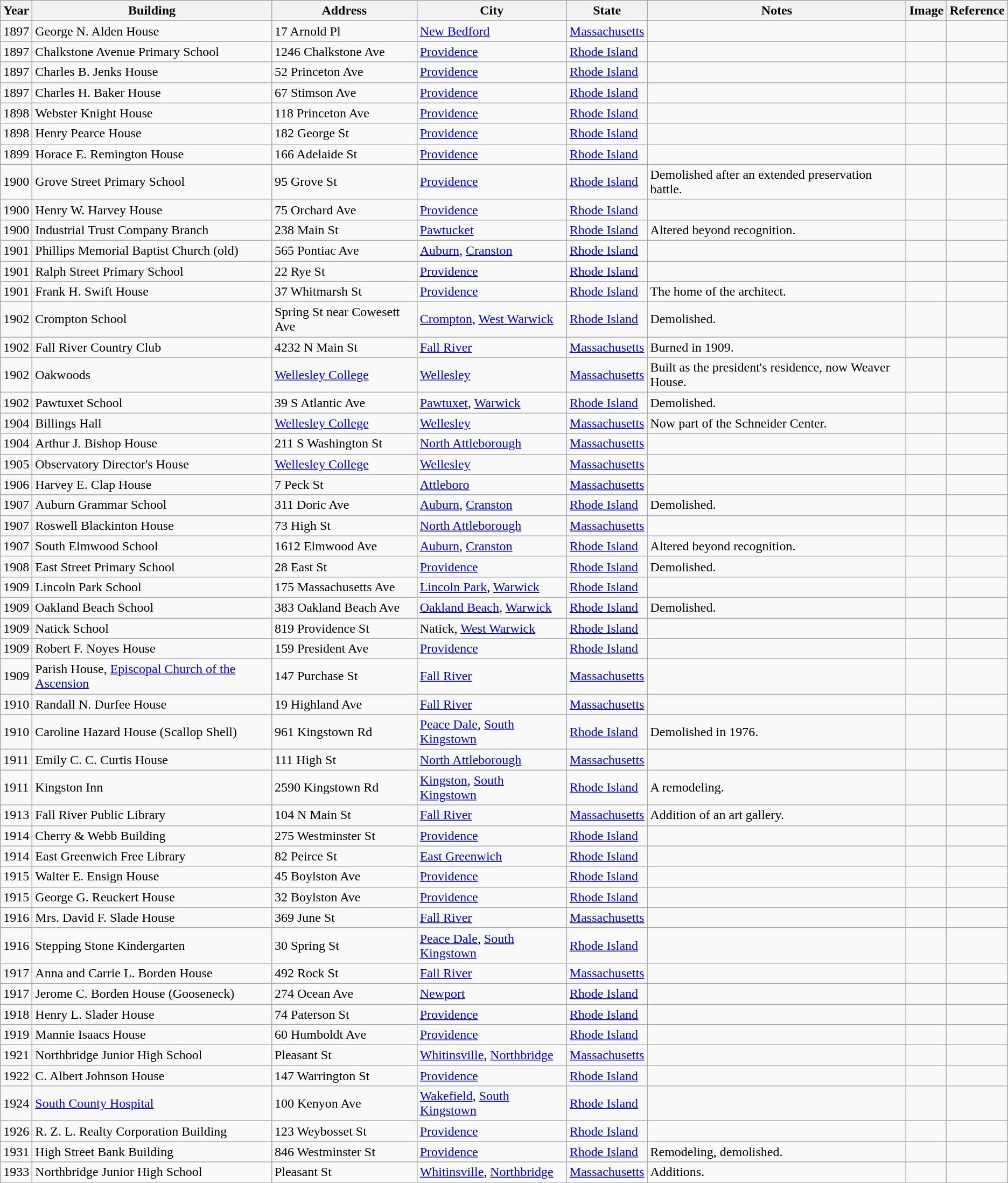<table class="wikitable sortable" border="1">
<tr>
<th>Year</th>
<th>Building</th>
<th>Address</th>
<th>City</th>
<th>State</th>
<th>Notes</th>
<th>Image</th>
<th>Reference</th>
</tr>
<tr>
<td>1897</td>
<td>George N. Alden House</td>
<td>17 Arnold Pl</td>
<td><a href='#'>New Bedford</a></td>
<td><a href='#'>Massachusetts</a></td>
<td></td>
<td></td>
<td></td>
</tr>
<tr>
<td>1897</td>
<td>Chalkstone Avenue Primary School</td>
<td>1246 Chalkstone Ave</td>
<td><a href='#'>Providence</a></td>
<td><a href='#'>Rhode Island</a></td>
<td></td>
<td></td>
<td></td>
</tr>
<tr>
<td>1897</td>
<td>Charles B. Jenks House</td>
<td>52 Princeton Ave</td>
<td><a href='#'>Providence</a></td>
<td><a href='#'>Rhode Island</a></td>
<td></td>
<td></td>
<td></td>
</tr>
<tr>
<td>1897</td>
<td>Charles H. Baker House</td>
<td>67 Stimson Ave</td>
<td><a href='#'>Providence</a></td>
<td><a href='#'>Rhode Island</a></td>
<td></td>
<td></td>
<td></td>
</tr>
<tr>
<td>1898</td>
<td>Webster Knight House</td>
<td>118 Princeton Ave</td>
<td><a href='#'>Providence</a></td>
<td><a href='#'>Rhode Island</a></td>
<td></td>
<td></td>
<td></td>
</tr>
<tr>
<td>1898</td>
<td>Henry Pearce House</td>
<td>182 George St</td>
<td><a href='#'>Providence</a></td>
<td><a href='#'>Rhode Island</a></td>
<td></td>
<td></td>
<td></td>
</tr>
<tr>
<td>1899</td>
<td>Horace E. Remington House</td>
<td>166 Adelaide St</td>
<td><a href='#'>Providence</a></td>
<td><a href='#'>Rhode Island</a></td>
<td></td>
<td></td>
<td></td>
</tr>
<tr>
<td>1900</td>
<td>Grove Street Primary School</td>
<td>95 Grove St</td>
<td><a href='#'>Providence</a></td>
<td><a href='#'>Rhode Island</a></td>
<td>Demolished after an extended preservation battle.</td>
<td></td>
<td></td>
</tr>
<tr>
<td>1900</td>
<td>Henry W. Harvey House</td>
<td>75 Orchard Ave</td>
<td><a href='#'>Providence</a></td>
<td><a href='#'>Rhode Island</a></td>
<td></td>
<td></td>
<td></td>
</tr>
<tr>
<td>1900</td>
<td>Industrial Trust Company Branch</td>
<td>238 Main St</td>
<td><a href='#'>Pawtucket</a></td>
<td><a href='#'>Rhode Island</a></td>
<td>Altered beyond recognition.</td>
<td></td>
<td></td>
</tr>
<tr>
<td>1901</td>
<td>Phillips Memorial Baptist Church (old)</td>
<td>565 Pontiac Ave</td>
<td><a href='#'>Auburn</a>, <a href='#'>Cranston</a></td>
<td><a href='#'>Rhode Island</a></td>
<td></td>
<td></td>
<td></td>
</tr>
<tr>
<td>1901</td>
<td>Ralph Street Primary School</td>
<td>22 Rye St</td>
<td><a href='#'>Providence</a></td>
<td><a href='#'>Rhode Island</a></td>
<td></td>
<td></td>
<td></td>
</tr>
<tr>
<td>1901</td>
<td>Frank H. Swift House</td>
<td>37 Whitmarsh St</td>
<td><a href='#'>Providence</a></td>
<td><a href='#'>Rhode Island</a></td>
<td>The home of the architect.</td>
<td></td>
<td></td>
</tr>
<tr>
<td>1902</td>
<td>Crompton School</td>
<td>Spring St near Cowesett Ave</td>
<td><a href='#'>Crompton</a>, <a href='#'>West Warwick</a></td>
<td><a href='#'>Rhode Island</a></td>
<td>Demolished.</td>
<td></td>
<td></td>
</tr>
<tr>
<td>1902</td>
<td>Fall River Country Club</td>
<td>4232 N Main St</td>
<td><a href='#'>Fall River</a></td>
<td><a href='#'>Massachusetts</a></td>
<td>Burned in 1909.</td>
<td></td>
<td></td>
</tr>
<tr>
<td>1902</td>
<td>Oakwoods</td>
<td><a href='#'>Wellesley College</a></td>
<td><a href='#'>Wellesley</a></td>
<td><a href='#'>Massachusetts</a></td>
<td>Built as the president's residence, now Weaver House.</td>
<td></td>
<td></td>
</tr>
<tr>
<td>1902</td>
<td>Pawtuxet School</td>
<td>39 S Atlantic Ave</td>
<td><a href='#'>Pawtuxet</a>, <a href='#'>Warwick</a></td>
<td><a href='#'>Rhode Island</a></td>
<td>Demolished.</td>
<td></td>
<td></td>
</tr>
<tr>
<td>1904</td>
<td>Billings Hall</td>
<td><a href='#'>Wellesley College</a></td>
<td><a href='#'>Wellesley</a></td>
<td><a href='#'>Massachusetts</a></td>
<td>Now part of the Schneider Center.</td>
<td></td>
<td></td>
</tr>
<tr>
<td>1904</td>
<td>Arthur J. Bishop House</td>
<td>211 S Washington St</td>
<td><a href='#'>North Attleborough</a></td>
<td><a href='#'>Massachusetts</a></td>
<td></td>
<td></td>
<td></td>
</tr>
<tr>
<td>1905</td>
<td>Observatory Director's House</td>
<td><a href='#'>Wellesley College</a></td>
<td><a href='#'>Wellesley</a></td>
<td><a href='#'>Massachusetts</a></td>
<td></td>
<td></td>
<td></td>
</tr>
<tr>
<td>1906</td>
<td>Harvey E. Clap House</td>
<td>7 Peck St</td>
<td><a href='#'>Attleboro</a></td>
<td><a href='#'>Massachusetts</a></td>
<td></td>
<td></td>
<td></td>
</tr>
<tr>
<td>1907</td>
<td>Auburn Grammar School</td>
<td>311 Doric Ave</td>
<td><a href='#'>Auburn</a>, <a href='#'>Cranston</a></td>
<td><a href='#'>Rhode Island</a></td>
<td>Demolished.</td>
<td></td>
<td></td>
</tr>
<tr>
<td>1907</td>
<td>Roswell Blackinton House</td>
<td>73 High St</td>
<td><a href='#'>North Attleborough</a></td>
<td><a href='#'>Massachusetts</a></td>
<td></td>
<td></td>
<td></td>
</tr>
<tr>
<td>1907</td>
<td>South Elmwood School</td>
<td>1612 Elmwood Ave</td>
<td><a href='#'>Auburn</a>, <a href='#'>Cranston</a></td>
<td><a href='#'>Rhode Island</a></td>
<td>Altered beyond recognition.</td>
<td></td>
<td></td>
</tr>
<tr>
<td>1908</td>
<td>East Street Primary School</td>
<td>28 East St</td>
<td><a href='#'>Providence</a></td>
<td><a href='#'>Rhode Island</a></td>
<td>Demolished.</td>
<td></td>
<td></td>
</tr>
<tr>
<td>1909</td>
<td>Lincoln Park School</td>
<td>175 Massachusetts Ave</td>
<td><a href='#'>Lincoln Park</a>, <a href='#'>Warwick</a></td>
<td><a href='#'>Rhode Island</a></td>
<td></td>
<td></td>
<td></td>
</tr>
<tr>
<td>1909</td>
<td>Oakland Beach School</td>
<td>383 Oakland Beach Ave</td>
<td><a href='#'>Oakland Beach</a>, <a href='#'>Warwick</a></td>
<td><a href='#'>Rhode Island</a></td>
<td>Demolished.</td>
<td></td>
<td></td>
</tr>
<tr>
<td>1909</td>
<td>Natick School</td>
<td>819 Providence St</td>
<td>Natick, <a href='#'>West Warwick</a></td>
<td><a href='#'>Rhode Island</a></td>
<td></td>
<td></td>
<td></td>
</tr>
<tr>
<td>1909</td>
<td>Robert F. Noyes House</td>
<td>159 President Ave</td>
<td><a href='#'>Providence</a></td>
<td><a href='#'>Rhode Island</a></td>
<td></td>
<td></td>
<td></td>
</tr>
<tr>
<td>1909</td>
<td>Parish House, <a href='#'>Episcopal Church of the Ascension</a></td>
<td>147 Purchase St</td>
<td><a href='#'>Fall River</a></td>
<td><a href='#'>Massachusetts</a></td>
<td></td>
<td></td>
<td></td>
</tr>
<tr>
<td>1910</td>
<td>Randall N. Durfee House</td>
<td>19 Highland Ave</td>
<td><a href='#'>Fall River</a></td>
<td><a href='#'>Massachusetts</a></td>
<td></td>
<td></td>
<td></td>
</tr>
<tr>
<td>1910</td>
<td>Caroline Hazard House (Scallop Shell)</td>
<td>961 Kingstown Rd</td>
<td><a href='#'>Peace Dale</a>, <a href='#'>South Kingstown</a></td>
<td><a href='#'>Rhode Island</a></td>
<td>Demolished in 1976.</td>
<td></td>
<td></td>
</tr>
<tr>
<td>1911</td>
<td>Emily C. C. Curtis House</td>
<td>111 High St</td>
<td><a href='#'>North Attleborough</a></td>
<td><a href='#'>Massachusetts</a></td>
<td></td>
<td></td>
<td></td>
</tr>
<tr>
<td>1911</td>
<td>Kingston Inn</td>
<td>2590 Kingstown Rd</td>
<td><a href='#'>Kingston</a>, <a href='#'>South Kingstown</a></td>
<td><a href='#'>Rhode Island</a></td>
<td>A remodeling.</td>
<td></td>
<td></td>
</tr>
<tr>
<td>1913</td>
<td>Fall River Public Library</td>
<td>104 N Main St</td>
<td><a href='#'>Fall River</a></td>
<td><a href='#'>Massachusetts</a></td>
<td>Addition of an art gallery.</td>
<td></td>
<td></td>
</tr>
<tr>
<td>1914</td>
<td>Cherry & Webb Building</td>
<td>275 Westminster St</td>
<td><a href='#'>Providence</a></td>
<td><a href='#'>Rhode Island</a></td>
<td></td>
<td></td>
<td></td>
</tr>
<tr>
<td>1914</td>
<td>East Greenwich Free Library</td>
<td>82 Peirce St</td>
<td><a href='#'>East Greenwich</a></td>
<td><a href='#'>Rhode Island</a></td>
<td></td>
<td></td>
<td></td>
</tr>
<tr>
<td>1915</td>
<td>Walter E. Ensign House</td>
<td>45 Boylston Ave</td>
<td><a href='#'>Providence</a></td>
<td><a href='#'>Rhode Island</a></td>
<td></td>
<td></td>
<td></td>
</tr>
<tr>
<td>1915</td>
<td>George G. Reuckert House</td>
<td>32 Boylston Ave</td>
<td><a href='#'>Providence</a></td>
<td><a href='#'>Rhode Island</a></td>
<td></td>
<td></td>
<td></td>
</tr>
<tr>
<td>1916</td>
<td>Mrs. David F. Slade House</td>
<td>369 June St</td>
<td><a href='#'>Fall River</a></td>
<td><a href='#'>Massachusetts</a></td>
<td></td>
<td></td>
<td></td>
</tr>
<tr>
<td>1916</td>
<td>Stepping Stone Kindergarten</td>
<td>30 Spring St</td>
<td><a href='#'>Peace Dale</a>, <a href='#'>South Kingstown</a></td>
<td><a href='#'>Rhode Island</a></td>
<td></td>
<td></td>
<td></td>
</tr>
<tr>
<td>1917</td>
<td>Anna and Carrie L. Borden House</td>
<td>492 Rock St</td>
<td><a href='#'>Fall River</a></td>
<td><a href='#'>Massachusetts</a></td>
<td></td>
<td></td>
<td></td>
</tr>
<tr>
<td>1917</td>
<td>Jerome C. Borden House (Gooseneck)</td>
<td>274 Ocean Ave</td>
<td><a href='#'>Newport</a></td>
<td><a href='#'>Rhode Island</a></td>
<td></td>
<td></td>
<td></td>
</tr>
<tr>
<td>1918</td>
<td>Henry L. Slader House</td>
<td>74 Paterson St</td>
<td><a href='#'>Providence</a></td>
<td><a href='#'>Rhode Island</a></td>
<td></td>
<td></td>
<td></td>
</tr>
<tr>
<td>1919</td>
<td>Mannie Isaacs House</td>
<td>60 Humboldt Ave</td>
<td><a href='#'>Providence</a></td>
<td><a href='#'>Rhode Island</a></td>
<td></td>
<td></td>
<td></td>
</tr>
<tr>
<td>1921</td>
<td>Northbridge Junior High School</td>
<td>Pleasant St</td>
<td><a href='#'>Whitinsville</a>, <a href='#'>Northbridge</a></td>
<td><a href='#'>Massachusetts</a></td>
<td></td>
<td></td>
<td></td>
</tr>
<tr>
<td>1922</td>
<td>C. Albert Johnson House</td>
<td>147 Warrington St</td>
<td><a href='#'>Providence</a></td>
<td><a href='#'>Rhode Island</a></td>
<td></td>
<td></td>
<td></td>
</tr>
<tr>
<td>1924</td>
<td><a href='#'>South County Hospital</a></td>
<td>100 Kenyon Ave</td>
<td><a href='#'>Wakefield</a>, <a href='#'>South Kingstown</a></td>
<td><a href='#'>Rhode Island</a></td>
<td></td>
<td></td>
<td></td>
</tr>
<tr>
<td>1926</td>
<td>R. Z. L. Realty Corporation Building</td>
<td>123 Weybosset St</td>
<td><a href='#'>Providence</a></td>
<td><a href='#'>Rhode Island</a></td>
<td></td>
<td></td>
<td></td>
</tr>
<tr>
<td>1931</td>
<td>High Street Bank Building</td>
<td>846 Westminster St</td>
<td><a href='#'>Providence</a></td>
<td><a href='#'>Rhode Island</a></td>
<td>Remodeling, demolished.</td>
<td></td>
<td></td>
</tr>
<tr>
<td>1933</td>
<td>Northbridge Junior High School</td>
<td>Pleasant St</td>
<td><a href='#'>Whitinsville</a>, <a href='#'>Northbridge</a></td>
<td><a href='#'>Massachusetts</a></td>
<td>Additions.</td>
<td></td>
<td></td>
</tr>
<tr>
</tr>
</table>
